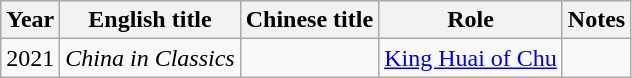<table class="wikitable">
<tr>
<th>Year</th>
<th>English title</th>
<th>Chinese title</th>
<th>Role</th>
<th>Notes</th>
</tr>
<tr>
<td>2021</td>
<td><em>China in Classics</em></td>
<td></td>
<td><a href='#'>King Huai of Chu</a></td>
<td></td>
</tr>
</table>
